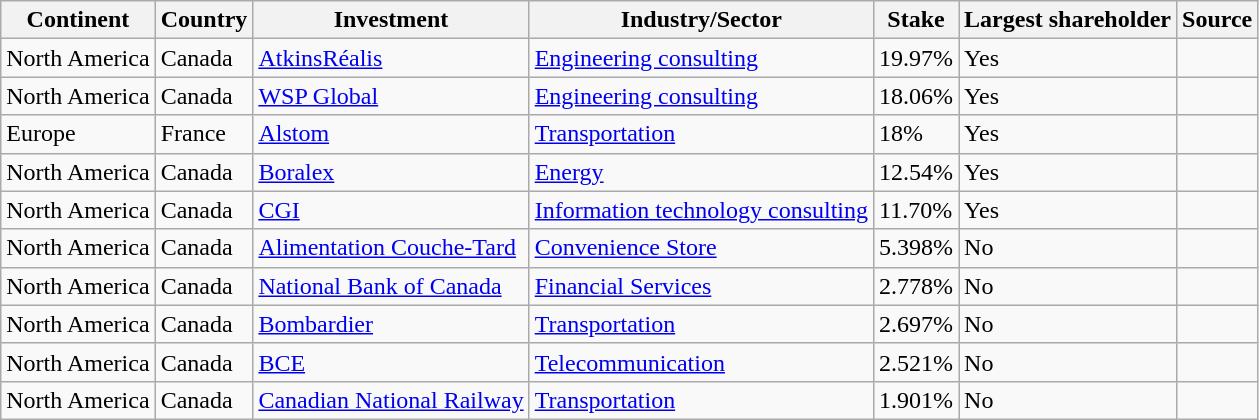<table class="wikitable sortable">
<tr>
<th>Continent</th>
<th>Country</th>
<th>Investment</th>
<th>Industry/Sector</th>
<th>Stake</th>
<th>Largest shareholder</th>
<th>Source</th>
</tr>
<tr>
<td>North America</td>
<td>Canada</td>
<td><a href='#'>AtkinsRéalis</a></td>
<td><a href='#'>Engineering consulting</a></td>
<td>19.97%</td>
<td>Yes</td>
<td></td>
</tr>
<tr>
<td>North America</td>
<td>Canada</td>
<td><a href='#'>WSP Global</a></td>
<td><a href='#'>Engineering consulting</a></td>
<td>18.06%</td>
<td>Yes</td>
<td></td>
</tr>
<tr>
<td>Europe</td>
<td>France</td>
<td><a href='#'>Alstom</a></td>
<td><a href='#'>Transportation</a></td>
<td>18%</td>
<td>Yes</td>
<td></td>
</tr>
<tr>
<td>North America</td>
<td>Canada</td>
<td><a href='#'>Boralex</a></td>
<td><a href='#'>Energy</a></td>
<td>12.54%</td>
<td>Yes</td>
<td></td>
</tr>
<tr>
<td>North America</td>
<td>Canada</td>
<td><a href='#'>CGI</a></td>
<td><a href='#'>Information technology consulting</a></td>
<td>11.70%</td>
<td>Yes</td>
<td></td>
</tr>
<tr>
<td>North America</td>
<td>Canada</td>
<td><a href='#'>Alimentation Couche-Tard</a></td>
<td><a href='#'>Convenience Store</a></td>
<td>5.398%</td>
<td>No</td>
<td></td>
</tr>
<tr>
<td>North America</td>
<td>Canada</td>
<td><a href='#'>National Bank of Canada</a></td>
<td><a href='#'>Financial Services</a></td>
<td>2.778%</td>
<td>No</td>
<td></td>
</tr>
<tr>
<td>North America</td>
<td>Canada</td>
<td><a href='#'>Bombardier</a></td>
<td><a href='#'>Transportation</a></td>
<td>2.697%</td>
<td>No</td>
<td></td>
</tr>
<tr>
<td>North America</td>
<td>Canada</td>
<td><a href='#'>BCE</a></td>
<td><a href='#'>Telecommunication</a></td>
<td>2.521%</td>
<td>No</td>
<td></td>
</tr>
<tr>
<td>North America</td>
<td>Canada</td>
<td><a href='#'>Canadian National Railway</a></td>
<td><a href='#'>Transportation</a></td>
<td>1.901%</td>
<td>No</td>
<td></td>
</tr>
</table>
